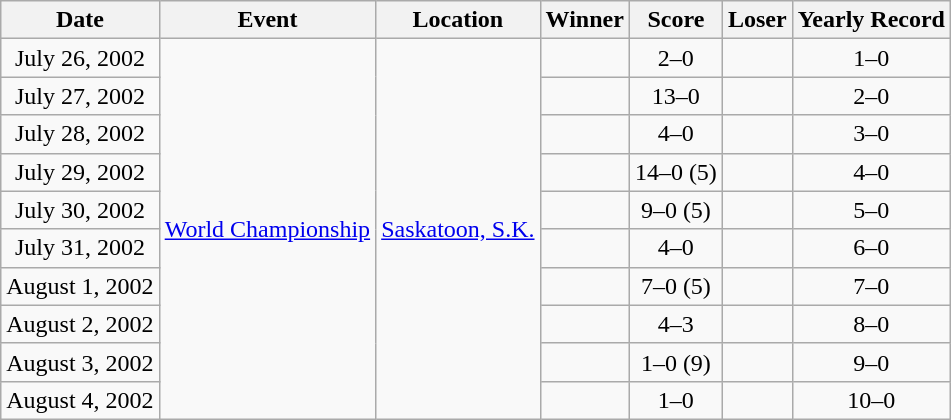<table class="wikitable">
<tr>
<th>Date</th>
<th>Event</th>
<th>Location</th>
<th>Winner</th>
<th>Score</th>
<th>Loser</th>
<th>Yearly Record</th>
</tr>
<tr align=center>
<td>July 26, 2002</td>
<td rowspan=10><a href='#'>World Championship</a></td>
<td rowspan=10><a href='#'>Saskatoon, S.K.</a></td>
<td></td>
<td>2–0</td>
<td></td>
<td>1–0</td>
</tr>
<tr align=center>
<td>July 27, 2002</td>
<td></td>
<td>13–0</td>
<td></td>
<td>2–0</td>
</tr>
<tr align=center>
<td>July 28, 2002</td>
<td></td>
<td>4–0</td>
<td></td>
<td>3–0</td>
</tr>
<tr align=center>
<td>July 29, 2002</td>
<td></td>
<td>14–0 (5)</td>
<td></td>
<td>4–0</td>
</tr>
<tr align=center>
<td>July 30, 2002</td>
<td></td>
<td>9–0 (5)</td>
<td></td>
<td>5–0</td>
</tr>
<tr align=center>
<td>July 31, 2002</td>
<td></td>
<td>4–0</td>
<td></td>
<td>6–0</td>
</tr>
<tr align=center>
<td>August 1, 2002</td>
<td></td>
<td>7–0 (5)</td>
<td></td>
<td>7–0</td>
</tr>
<tr align=center>
<td>August 2, 2002</td>
<td></td>
<td>4–3</td>
<td></td>
<td>8–0</td>
</tr>
<tr align=center>
<td>August 3, 2002</td>
<td></td>
<td>1–0 (9)</td>
<td></td>
<td>9–0</td>
</tr>
<tr align=center>
<td>August 4, 2002</td>
<td></td>
<td>1–0</td>
<td></td>
<td>10–0</td>
</tr>
</table>
